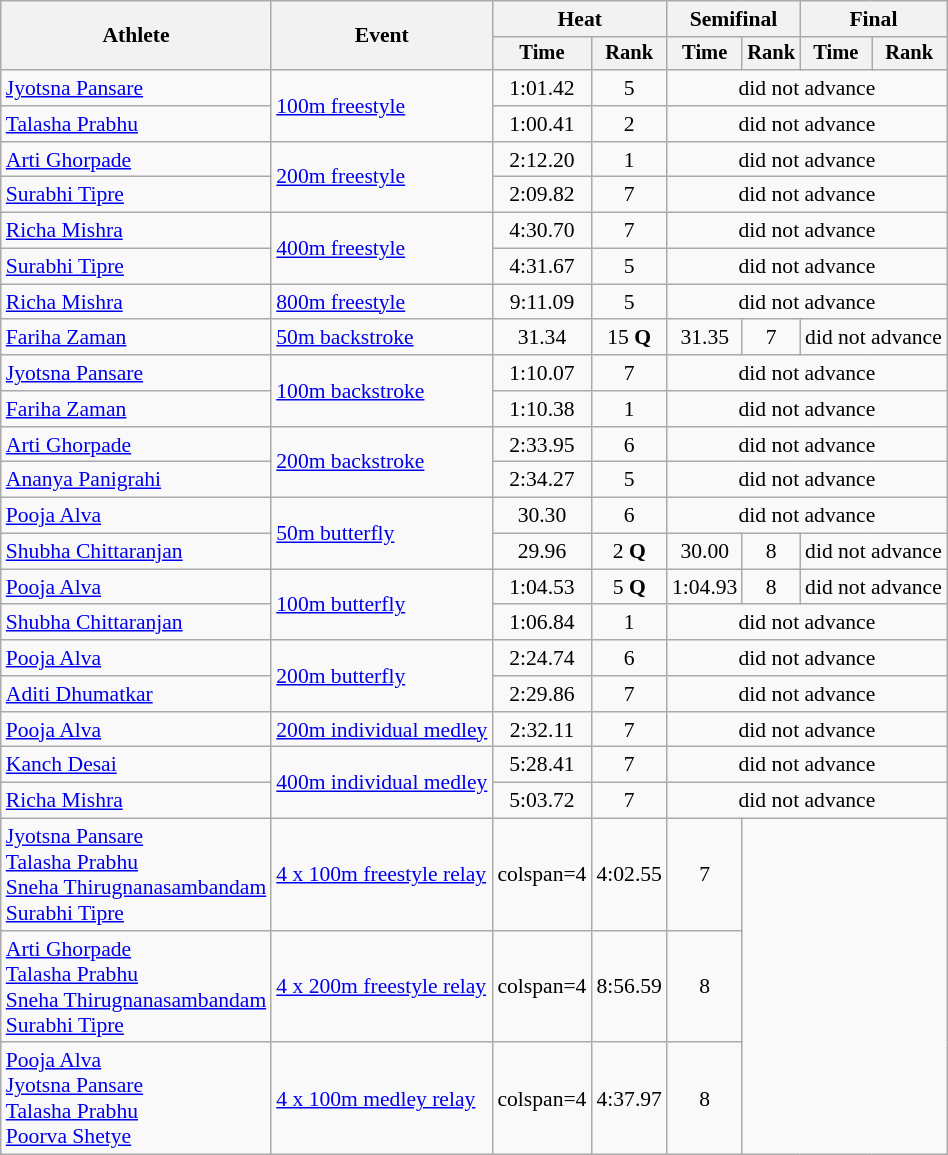<table class=wikitable style="font-size:90%">
<tr>
<th rowspan="2">Athlete</th>
<th rowspan="2">Event</th>
<th colspan="2">Heat</th>
<th colspan="2">Semifinal</th>
<th colspan="2">Final</th>
</tr>
<tr style="font-size:95%">
<th>Time</th>
<th>Rank</th>
<th>Time</th>
<th>Rank</th>
<th>Time</th>
<th>Rank</th>
</tr>
<tr align=center>
<td align=left><a href='#'>Jyotsna Pansare</a></td>
<td align=left rowspan=2><a href='#'>100m freestyle</a></td>
<td>1:01.42</td>
<td>5</td>
<td colspan=4>did not advance</td>
</tr>
<tr align=center>
<td align=left><a href='#'>Talasha Prabhu</a></td>
<td>1:00.41</td>
<td>2</td>
<td colspan=4>did not advance</td>
</tr>
<tr align=center>
<td align=left><a href='#'>Arti Ghorpade</a></td>
<td align=left rowspan=2><a href='#'>200m freestyle</a></td>
<td>2:12.20</td>
<td>1</td>
<td colspan=4>did not advance</td>
</tr>
<tr align=center>
<td align=left><a href='#'>Surabhi Tipre</a></td>
<td>2:09.82</td>
<td>7</td>
<td colspan=4>did not advance</td>
</tr>
<tr align=center>
<td align=left><a href='#'>Richa Mishra</a></td>
<td align=left rowspan=2><a href='#'>400m freestyle</a></td>
<td>4:30.70</td>
<td>7</td>
<td colspan=4>did not advance</td>
</tr>
<tr align=center>
<td align=left><a href='#'>Surabhi Tipre</a></td>
<td>4:31.67</td>
<td>5</td>
<td colspan=4>did not advance</td>
</tr>
<tr align=center>
<td align=left><a href='#'>Richa Mishra</a></td>
<td align=left><a href='#'>800m freestyle</a></td>
<td>9:11.09</td>
<td>5</td>
<td colspan=4>did not advance</td>
</tr>
<tr align=center>
<td align=left><a href='#'>Fariha Zaman</a></td>
<td align=left><a href='#'>50m backstroke</a></td>
<td>31.34</td>
<td>15 <strong>Q</strong></td>
<td>31.35</td>
<td>7</td>
<td colspan=2>did not advance</td>
</tr>
<tr align=center>
<td align=left><a href='#'>Jyotsna Pansare</a></td>
<td align=left rowspan=2><a href='#'>100m backstroke</a></td>
<td>1:10.07</td>
<td>7</td>
<td colspan=4>did not advance</td>
</tr>
<tr align=center>
<td align=left><a href='#'>Fariha Zaman</a></td>
<td>1:10.38</td>
<td>1</td>
<td colspan=4>did not advance</td>
</tr>
<tr align=center>
<td align=left><a href='#'>Arti Ghorpade</a></td>
<td align=left rowspan=2><a href='#'>200m backstroke</a></td>
<td>2:33.95</td>
<td>6</td>
<td colspan=4>did not advance</td>
</tr>
<tr align=center>
<td align=left><a href='#'>Ananya Panigrahi</a></td>
<td>2:34.27</td>
<td>5</td>
<td colspan=4>did not advance</td>
</tr>
<tr align=center>
<td align=left><a href='#'>Pooja Alva</a></td>
<td align=left rowspan=2><a href='#'>50m butterfly</a></td>
<td>30.30</td>
<td>6</td>
<td colspan=4>did not advance</td>
</tr>
<tr align=center>
<td align=left><a href='#'>Shubha Chittaranjan</a></td>
<td>29.96</td>
<td>2 <strong>Q</strong></td>
<td>30.00</td>
<td>8</td>
<td colspan=2>did not advance</td>
</tr>
<tr align=center>
<td align=left><a href='#'>Pooja Alva</a></td>
<td align=left rowspan=2><a href='#'>100m butterfly</a></td>
<td>1:04.53</td>
<td>5 <strong>Q</strong></td>
<td>1:04.93</td>
<td>8</td>
<td colspan=2>did not advance</td>
</tr>
<tr align=center>
<td align=left><a href='#'>Shubha Chittaranjan</a></td>
<td>1:06.84</td>
<td>1</td>
<td colspan=4>did not advance</td>
</tr>
<tr align=center>
<td align=left><a href='#'>Pooja Alva</a></td>
<td align=left rowspan=2><a href='#'>200m butterfly</a></td>
<td>2:24.74</td>
<td>6</td>
<td colspan=4>did not advance</td>
</tr>
<tr align=center>
<td align=left><a href='#'>Aditi Dhumatkar</a></td>
<td>2:29.86</td>
<td>7</td>
<td colspan=4>did not advance</td>
</tr>
<tr align=center>
<td align=left><a href='#'>Pooja Alva</a></td>
<td align=left><a href='#'>200m individual medley</a></td>
<td>2:32.11</td>
<td>7</td>
<td colspan=4>did not advance</td>
</tr>
<tr align=center>
<td align=left><a href='#'>Kanch Desai</a></td>
<td align=left rowspan=2><a href='#'>400m individual medley</a></td>
<td>5:28.41</td>
<td>7</td>
<td colspan=4>did not advance</td>
</tr>
<tr align=center>
<td align=left><a href='#'>Richa Mishra</a></td>
<td>5:03.72</td>
<td>7</td>
<td colspan=4>did not advance</td>
</tr>
<tr align=center>
<td align=left><a href='#'>Jyotsna Pansare</a><br><a href='#'>Talasha Prabhu</a><br><a href='#'>Sneha Thirugnanasambandam</a><br><a href='#'>Surabhi Tipre</a></td>
<td align=left><a href='#'>4 x 100m freestyle relay</a></td>
<td>colspan=4 </td>
<td>4:02.55</td>
<td>7</td>
</tr>
<tr align=center>
<td align=left><a href='#'>Arti Ghorpade</a><br><a href='#'>Talasha Prabhu</a><br><a href='#'>Sneha Thirugnanasambandam</a><br><a href='#'>Surabhi Tipre</a></td>
<td align=left><a href='#'>4 x 200m freestyle relay</a></td>
<td>colspan=4 </td>
<td>8:56.59</td>
<td>8</td>
</tr>
<tr align=center>
<td align=left><a href='#'>Pooja Alva</a><br><a href='#'>Jyotsna Pansare</a><br><a href='#'>Talasha Prabhu</a><br><a href='#'>Poorva Shetye</a></td>
<td align=left><a href='#'>4 x 100m medley relay</a></td>
<td>colspan=4 </td>
<td>4:37.97</td>
<td>8</td>
</tr>
</table>
